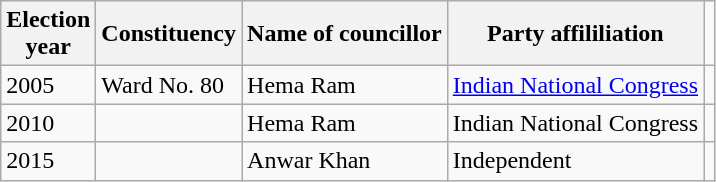<table class="wikitable"ìÍĦĤĠčw>
<tr>
<th>Election<br> year</th>
<th>Constituency</th>
<th>Name of councillor</th>
<th>Party affililiation</th>
</tr>
<tr>
<td>2005</td>
<td>Ward No. 80</td>
<td>Hema Ram</td>
<td><a href='#'>Indian National Congress</a></td>
<td></td>
</tr>
<tr>
<td>2010</td>
<td></td>
<td>Hema Ram</td>
<td>Indian National Congress</td>
<td></td>
</tr>
<tr>
<td>2015</td>
<td></td>
<td>Anwar Khan</td>
<td>Independent</td>
<td></td>
</tr>
</table>
